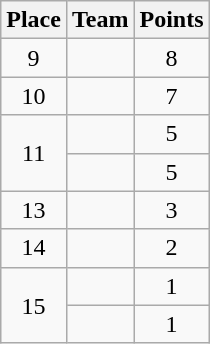<table class="wikitable" style="text-align:center; padding-bottom:0;">
<tr>
<th>Place</th>
<th style="text-align:left;">Team</th>
<th>Points</th>
</tr>
<tr>
<td>9</td>
<td align=left></td>
<td>8</td>
</tr>
<tr>
<td>10</td>
<td align=left></td>
<td>7</td>
</tr>
<tr>
<td rowspan=2>11</td>
<td align=left></td>
<td>5</td>
</tr>
<tr>
<td align=left></td>
<td>5</td>
</tr>
<tr>
<td>13</td>
<td align=left></td>
<td>3</td>
</tr>
<tr>
<td>14</td>
<td align=left></td>
<td>2</td>
</tr>
<tr>
<td rowspan=2>15</td>
<td align=left></td>
<td>1</td>
</tr>
<tr>
<td align=left></td>
<td>1</td>
</tr>
</table>
